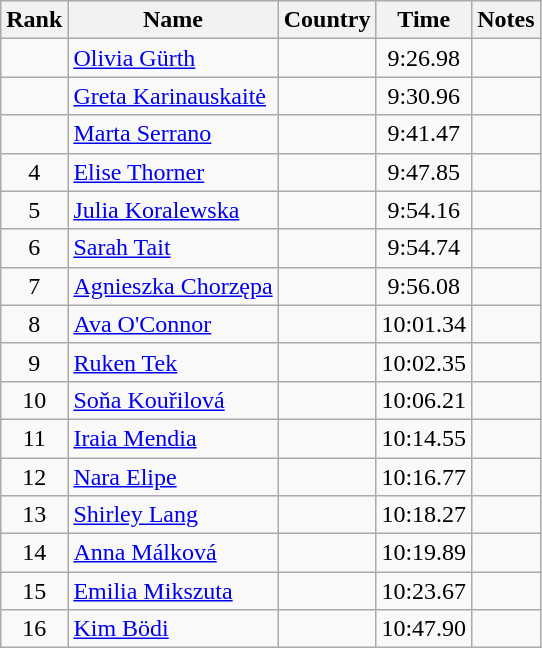<table class="wikitable sortable" style="text-align:center">
<tr>
<th>Rank</th>
<th>Name</th>
<th>Country</th>
<th>Time</th>
<th>Notes</th>
</tr>
<tr>
<td></td>
<td align=left><a href='#'>Olivia Gürth</a></td>
<td align=left></td>
<td>9:26.98</td>
<td></td>
</tr>
<tr>
<td></td>
<td align=left><a href='#'>Greta Karinauskaitė</a></td>
<td align=left></td>
<td>9:30.96</td>
<td></td>
</tr>
<tr>
<td></td>
<td align=left><a href='#'>Marta Serrano</a></td>
<td align=left></td>
<td>9:41.47</td>
<td></td>
</tr>
<tr>
<td>4</td>
<td align=left><a href='#'>Elise Thorner</a></td>
<td align=left></td>
<td>9:47.85</td>
<td></td>
</tr>
<tr>
<td>5</td>
<td align=left><a href='#'>Julia Koralewska</a></td>
<td align=left></td>
<td>9:54.16</td>
<td></td>
</tr>
<tr>
<td>6</td>
<td align=left><a href='#'>Sarah Tait</a></td>
<td align=left></td>
<td>9:54.74</td>
<td></td>
</tr>
<tr>
<td>7</td>
<td align=left><a href='#'>Agnieszka Chorzępa</a></td>
<td align=left></td>
<td>9:56.08</td>
<td></td>
</tr>
<tr>
<td>8</td>
<td align=left><a href='#'>Ava O'Connor</a></td>
<td align=left></td>
<td>10:01.34</td>
<td></td>
</tr>
<tr>
<td>9</td>
<td align=left><a href='#'>Ruken Tek</a></td>
<td align=left></td>
<td>10:02.35</td>
<td></td>
</tr>
<tr>
<td>10</td>
<td align=left><a href='#'>Soňa Kouřilová</a></td>
<td align=left></td>
<td>10:06.21</td>
<td></td>
</tr>
<tr>
<td>11</td>
<td align=left><a href='#'>Iraia Mendia</a></td>
<td align=left></td>
<td>10:14.55</td>
<td></td>
</tr>
<tr>
<td>12</td>
<td align=left><a href='#'>Nara Elipe</a></td>
<td align=left></td>
<td>10:16.77</td>
<td></td>
</tr>
<tr>
<td>13</td>
<td align=left><a href='#'>Shirley Lang</a></td>
<td align=left></td>
<td>10:18.27</td>
<td></td>
</tr>
<tr>
<td>14</td>
<td align=left><a href='#'>Anna Málková</a></td>
<td align=left></td>
<td>10:19.89</td>
<td></td>
</tr>
<tr>
<td>15</td>
<td align=left><a href='#'>Emilia Mikszuta</a></td>
<td align=left></td>
<td>10:23.67</td>
<td></td>
</tr>
<tr>
<td>16</td>
<td align=left><a href='#'>Kim Bödi</a></td>
<td align=left></td>
<td>10:47.90</td>
<td></td>
</tr>
</table>
